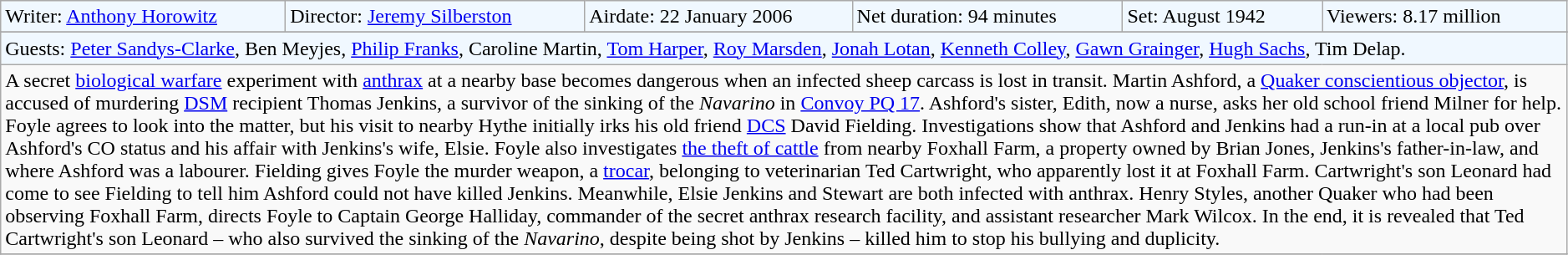<table class="wikitable" width=99%>
<tr style="background-color: #F0F8FF;" |>
<td>Writer: <a href='#'>Anthony Horowitz</a></td>
<td>Director: <a href='#'>Jeremy Silberston</a></td>
<td>Airdate: 22 January 2006</td>
<td>Net duration: 94 minutes</td>
<td>Set: August 1942</td>
<td>Viewers: 8.17 million</td>
</tr>
<tr>
</tr>
<tr style="background-color: #F0F8FF;" |>
<td colspan="6">Guests: <a href='#'>Peter Sandys-Clarke</a>, Ben Meyjes, <a href='#'>Philip Franks</a>, Caroline Martin, <a href='#'>Tom Harper</a>, <a href='#'>Roy Marsden</a>, <a href='#'>Jonah Lotan</a>, <a href='#'>Kenneth Colley</a>, <a href='#'>Gawn Grainger</a>, <a href='#'>Hugh Sachs</a>, Tim Delap.</td>
</tr>
<tr>
<td colspan="6">A secret <a href='#'>biological warfare</a> experiment with <a href='#'>anthrax</a> at a nearby base becomes dangerous when an infected sheep carcass is lost in transit. Martin Ashford, a <a href='#'>Quaker conscientious objector</a>, is accused of murdering <a href='#'>DSM</a> recipient Thomas Jenkins, a survivor of the sinking of the <em>Navarino</em> in <a href='#'>Convoy PQ 17</a>. Ashford's sister, Edith, now a nurse, asks her old school friend Milner for help. Foyle agrees to look into the matter, but his visit to nearby Hythe initially irks his old friend <a href='#'>DCS</a> David Fielding. Investigations show that Ashford and Jenkins had a run-in at a local pub over Ashford's CO status and his affair with Jenkins's wife, Elsie. Foyle also investigates <a href='#'>the theft of cattle</a> from nearby Foxhall Farm, a property owned by Brian Jones, Jenkins's father-in-law, and where Ashford was a labourer. Fielding gives Foyle the murder weapon, a <a href='#'>trocar</a>, belonging to veterinarian Ted Cartwright, who apparently lost it at Foxhall Farm. Cartwright's son Leonard had come to see Fielding to tell him Ashford could not have killed Jenkins. Meanwhile, Elsie Jenkins and Stewart are both infected with anthrax. Henry Styles, another Quaker who had been observing Foxhall Farm, directs Foyle to Captain George Halliday, commander of the secret anthrax research facility, and assistant researcher Mark Wilcox. In the end, it is revealed that Ted Cartwright's son Leonard – who also survived the sinking of the <em>Navarino</em>, despite being shot by Jenkins – killed him to stop his bullying and duplicity.</td>
</tr>
<tr>
</tr>
</table>
